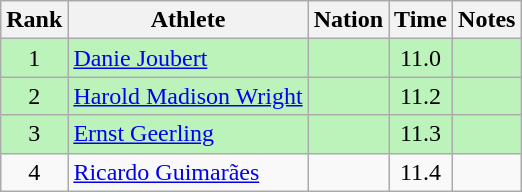<table class="wikitable sortable" style="text-align:center">
<tr>
<th>Rank</th>
<th>Athlete</th>
<th>Nation</th>
<th>Time</th>
<th>Notes</th>
</tr>
<tr bgcolor=bbf3bb>
<td>1</td>
<td align=left><a href='#'>Danie Joubert</a></td>
<td align=left></td>
<td>11.0</td>
<td></td>
</tr>
<tr bgcolor=bbf3bb>
<td>2</td>
<td align=left><a href='#'>Harold Madison Wright</a></td>
<td align=left></td>
<td>11.2</td>
<td></td>
</tr>
<tr bgcolor=bbf3bb>
<td>3</td>
<td align=left><a href='#'>Ernst Geerling</a></td>
<td align=left></td>
<td>11.3</td>
<td></td>
</tr>
<tr>
<td>4</td>
<td align=left><a href='#'>Ricardo Guimarães</a></td>
<td align=left></td>
<td>11.4</td>
<td></td>
</tr>
</table>
